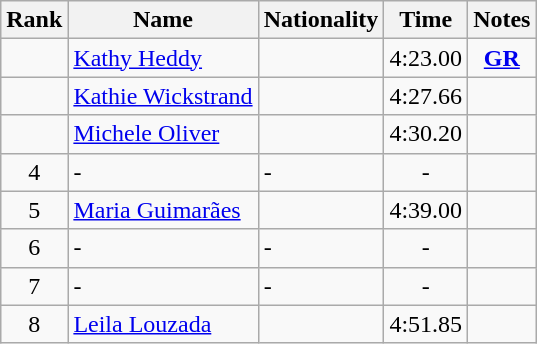<table class="wikitable sortable" style="text-align:center">
<tr>
<th>Rank</th>
<th>Name</th>
<th>Nationality</th>
<th>Time</th>
<th>Notes</th>
</tr>
<tr>
<td></td>
<td align=left><a href='#'>Kathy Heddy</a></td>
<td align=left></td>
<td>4:23.00</td>
<td><strong><a href='#'>GR</a></strong></td>
</tr>
<tr>
<td></td>
<td align=left><a href='#'>Kathie Wickstrand</a></td>
<td align=left></td>
<td>4:27.66</td>
<td></td>
</tr>
<tr>
<td></td>
<td align=left><a href='#'>Michele Oliver</a></td>
<td align=left></td>
<td>4:30.20</td>
<td></td>
</tr>
<tr>
<td>4</td>
<td align=left>-</td>
<td align=left>-</td>
<td>-</td>
<td></td>
</tr>
<tr>
<td>5</td>
<td align=left><a href='#'>Maria Guimarães</a></td>
<td align=left></td>
<td>4:39.00</td>
<td></td>
</tr>
<tr>
<td>6</td>
<td align=left>-</td>
<td align=left>-</td>
<td>-</td>
<td></td>
</tr>
<tr>
<td>7</td>
<td align=left>-</td>
<td align=left>-</td>
<td>-</td>
<td></td>
</tr>
<tr>
<td>8</td>
<td align=left><a href='#'>Leila Louzada</a></td>
<td align=left></td>
<td>4:51.85</td>
<td></td>
</tr>
</table>
